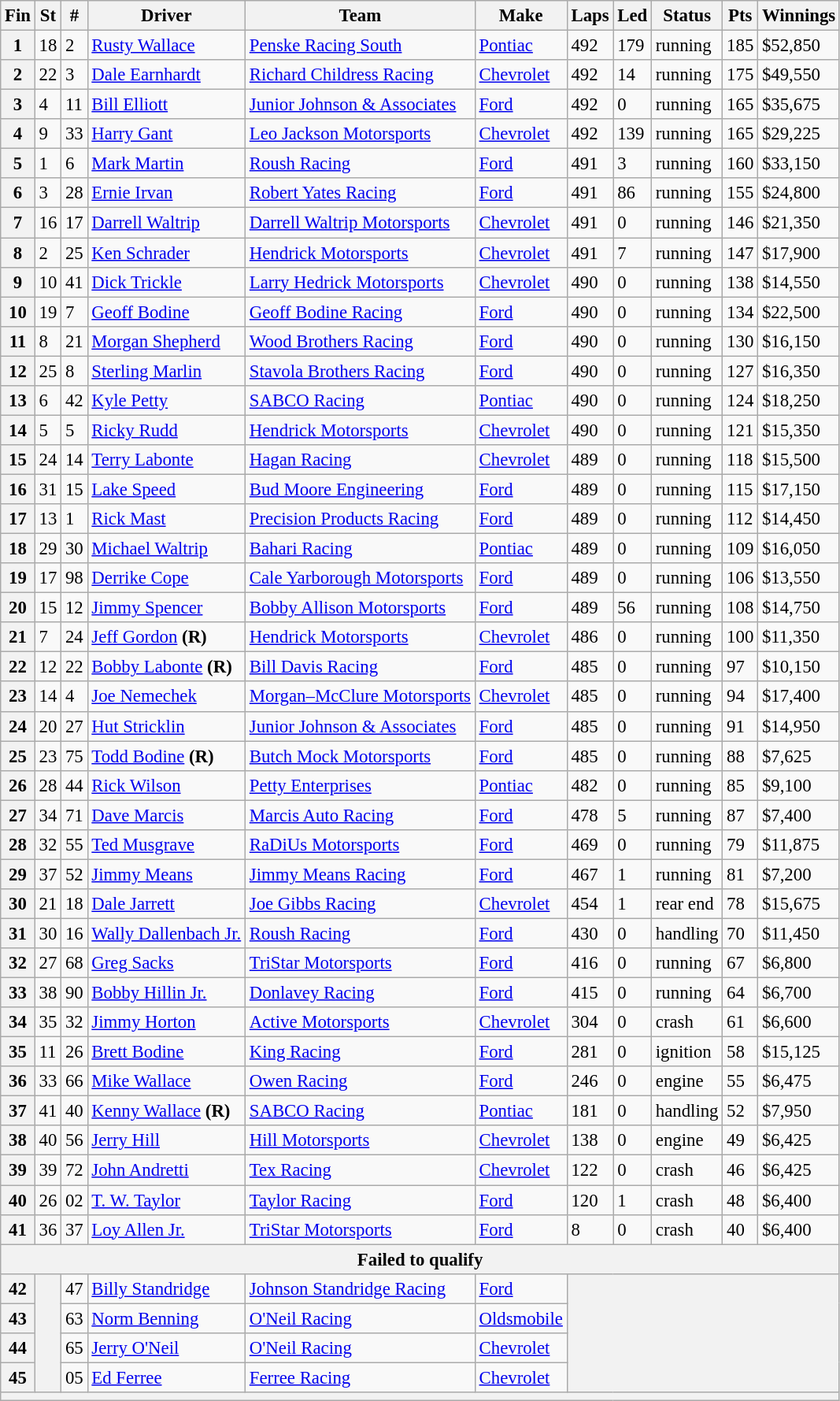<table class="wikitable" style="font-size:95%">
<tr>
<th>Fin</th>
<th>St</th>
<th>#</th>
<th>Driver</th>
<th>Team</th>
<th>Make</th>
<th>Laps</th>
<th>Led</th>
<th>Status</th>
<th>Pts</th>
<th>Winnings</th>
</tr>
<tr>
<th>1</th>
<td>18</td>
<td>2</td>
<td><a href='#'>Rusty Wallace</a></td>
<td><a href='#'>Penske Racing South</a></td>
<td><a href='#'>Pontiac</a></td>
<td>492</td>
<td>179</td>
<td>running</td>
<td>185</td>
<td>$52,850</td>
</tr>
<tr>
<th>2</th>
<td>22</td>
<td>3</td>
<td><a href='#'>Dale Earnhardt</a></td>
<td><a href='#'>Richard Childress Racing</a></td>
<td><a href='#'>Chevrolet</a></td>
<td>492</td>
<td>14</td>
<td>running</td>
<td>175</td>
<td>$49,550</td>
</tr>
<tr>
<th>3</th>
<td>4</td>
<td>11</td>
<td><a href='#'>Bill Elliott</a></td>
<td><a href='#'>Junior Johnson & Associates</a></td>
<td><a href='#'>Ford</a></td>
<td>492</td>
<td>0</td>
<td>running</td>
<td>165</td>
<td>$35,675</td>
</tr>
<tr>
<th>4</th>
<td>9</td>
<td>33</td>
<td><a href='#'>Harry Gant</a></td>
<td><a href='#'>Leo Jackson Motorsports</a></td>
<td><a href='#'>Chevrolet</a></td>
<td>492</td>
<td>139</td>
<td>running</td>
<td>165</td>
<td>$29,225</td>
</tr>
<tr>
<th>5</th>
<td>1</td>
<td>6</td>
<td><a href='#'>Mark Martin</a></td>
<td><a href='#'>Roush Racing</a></td>
<td><a href='#'>Ford</a></td>
<td>491</td>
<td>3</td>
<td>running</td>
<td>160</td>
<td>$33,150</td>
</tr>
<tr>
<th>6</th>
<td>3</td>
<td>28</td>
<td><a href='#'>Ernie Irvan</a></td>
<td><a href='#'>Robert Yates Racing</a></td>
<td><a href='#'>Ford</a></td>
<td>491</td>
<td>86</td>
<td>running</td>
<td>155</td>
<td>$24,800</td>
</tr>
<tr>
<th>7</th>
<td>16</td>
<td>17</td>
<td><a href='#'>Darrell Waltrip</a></td>
<td><a href='#'>Darrell Waltrip Motorsports</a></td>
<td><a href='#'>Chevrolet</a></td>
<td>491</td>
<td>0</td>
<td>running</td>
<td>146</td>
<td>$21,350</td>
</tr>
<tr>
<th>8</th>
<td>2</td>
<td>25</td>
<td><a href='#'>Ken Schrader</a></td>
<td><a href='#'>Hendrick Motorsports</a></td>
<td><a href='#'>Chevrolet</a></td>
<td>491</td>
<td>7</td>
<td>running</td>
<td>147</td>
<td>$17,900</td>
</tr>
<tr>
<th>9</th>
<td>10</td>
<td>41</td>
<td><a href='#'>Dick Trickle</a></td>
<td><a href='#'>Larry Hedrick Motorsports</a></td>
<td><a href='#'>Chevrolet</a></td>
<td>490</td>
<td>0</td>
<td>running</td>
<td>138</td>
<td>$14,550</td>
</tr>
<tr>
<th>10</th>
<td>19</td>
<td>7</td>
<td><a href='#'>Geoff Bodine</a></td>
<td><a href='#'>Geoff Bodine Racing</a></td>
<td><a href='#'>Ford</a></td>
<td>490</td>
<td>0</td>
<td>running</td>
<td>134</td>
<td>$22,500</td>
</tr>
<tr>
<th>11</th>
<td>8</td>
<td>21</td>
<td><a href='#'>Morgan Shepherd</a></td>
<td><a href='#'>Wood Brothers Racing</a></td>
<td><a href='#'>Ford</a></td>
<td>490</td>
<td>0</td>
<td>running</td>
<td>130</td>
<td>$16,150</td>
</tr>
<tr>
<th>12</th>
<td>25</td>
<td>8</td>
<td><a href='#'>Sterling Marlin</a></td>
<td><a href='#'>Stavola Brothers Racing</a></td>
<td><a href='#'>Ford</a></td>
<td>490</td>
<td>0</td>
<td>running</td>
<td>127</td>
<td>$16,350</td>
</tr>
<tr>
<th>13</th>
<td>6</td>
<td>42</td>
<td><a href='#'>Kyle Petty</a></td>
<td><a href='#'>SABCO Racing</a></td>
<td><a href='#'>Pontiac</a></td>
<td>490</td>
<td>0</td>
<td>running</td>
<td>124</td>
<td>$18,250</td>
</tr>
<tr>
<th>14</th>
<td>5</td>
<td>5</td>
<td><a href='#'>Ricky Rudd</a></td>
<td><a href='#'>Hendrick Motorsports</a></td>
<td><a href='#'>Chevrolet</a></td>
<td>490</td>
<td>0</td>
<td>running</td>
<td>121</td>
<td>$15,350</td>
</tr>
<tr>
<th>15</th>
<td>24</td>
<td>14</td>
<td><a href='#'>Terry Labonte</a></td>
<td><a href='#'>Hagan Racing</a></td>
<td><a href='#'>Chevrolet</a></td>
<td>489</td>
<td>0</td>
<td>running</td>
<td>118</td>
<td>$15,500</td>
</tr>
<tr>
<th>16</th>
<td>31</td>
<td>15</td>
<td><a href='#'>Lake Speed</a></td>
<td><a href='#'>Bud Moore Engineering</a></td>
<td><a href='#'>Ford</a></td>
<td>489</td>
<td>0</td>
<td>running</td>
<td>115</td>
<td>$17,150</td>
</tr>
<tr>
<th>17</th>
<td>13</td>
<td>1</td>
<td><a href='#'>Rick Mast</a></td>
<td><a href='#'>Precision Products Racing</a></td>
<td><a href='#'>Ford</a></td>
<td>489</td>
<td>0</td>
<td>running</td>
<td>112</td>
<td>$14,450</td>
</tr>
<tr>
<th>18</th>
<td>29</td>
<td>30</td>
<td><a href='#'>Michael Waltrip</a></td>
<td><a href='#'>Bahari Racing</a></td>
<td><a href='#'>Pontiac</a></td>
<td>489</td>
<td>0</td>
<td>running</td>
<td>109</td>
<td>$16,050</td>
</tr>
<tr>
<th>19</th>
<td>17</td>
<td>98</td>
<td><a href='#'>Derrike Cope</a></td>
<td><a href='#'>Cale Yarborough Motorsports</a></td>
<td><a href='#'>Ford</a></td>
<td>489</td>
<td>0</td>
<td>running</td>
<td>106</td>
<td>$13,550</td>
</tr>
<tr>
<th>20</th>
<td>15</td>
<td>12</td>
<td><a href='#'>Jimmy Spencer</a></td>
<td><a href='#'>Bobby Allison Motorsports</a></td>
<td><a href='#'>Ford</a></td>
<td>489</td>
<td>56</td>
<td>running</td>
<td>108</td>
<td>$14,750</td>
</tr>
<tr>
<th>21</th>
<td>7</td>
<td>24</td>
<td><a href='#'>Jeff Gordon</a> <strong>(R)</strong></td>
<td><a href='#'>Hendrick Motorsports</a></td>
<td><a href='#'>Chevrolet</a></td>
<td>486</td>
<td>0</td>
<td>running</td>
<td>100</td>
<td>$11,350</td>
</tr>
<tr>
<th>22</th>
<td>12</td>
<td>22</td>
<td><a href='#'>Bobby Labonte</a> <strong>(R)</strong></td>
<td><a href='#'>Bill Davis Racing</a></td>
<td><a href='#'>Ford</a></td>
<td>485</td>
<td>0</td>
<td>running</td>
<td>97</td>
<td>$10,150</td>
</tr>
<tr>
<th>23</th>
<td>14</td>
<td>4</td>
<td><a href='#'>Joe Nemechek</a></td>
<td><a href='#'>Morgan–McClure Motorsports</a></td>
<td><a href='#'>Chevrolet</a></td>
<td>485</td>
<td>0</td>
<td>running</td>
<td>94</td>
<td>$17,400</td>
</tr>
<tr>
<th>24</th>
<td>20</td>
<td>27</td>
<td><a href='#'>Hut Stricklin</a></td>
<td><a href='#'>Junior Johnson & Associates</a></td>
<td><a href='#'>Ford</a></td>
<td>485</td>
<td>0</td>
<td>running</td>
<td>91</td>
<td>$14,950</td>
</tr>
<tr>
<th>25</th>
<td>23</td>
<td>75</td>
<td><a href='#'>Todd Bodine</a> <strong>(R)</strong></td>
<td><a href='#'>Butch Mock Motorsports</a></td>
<td><a href='#'>Ford</a></td>
<td>485</td>
<td>0</td>
<td>running</td>
<td>88</td>
<td>$7,625</td>
</tr>
<tr>
<th>26</th>
<td>28</td>
<td>44</td>
<td><a href='#'>Rick Wilson</a></td>
<td><a href='#'>Petty Enterprises</a></td>
<td><a href='#'>Pontiac</a></td>
<td>482</td>
<td>0</td>
<td>running</td>
<td>85</td>
<td>$9,100</td>
</tr>
<tr>
<th>27</th>
<td>34</td>
<td>71</td>
<td><a href='#'>Dave Marcis</a></td>
<td><a href='#'>Marcis Auto Racing</a></td>
<td><a href='#'>Ford</a></td>
<td>478</td>
<td>5</td>
<td>running</td>
<td>87</td>
<td>$7,400</td>
</tr>
<tr>
<th>28</th>
<td>32</td>
<td>55</td>
<td><a href='#'>Ted Musgrave</a></td>
<td><a href='#'>RaDiUs Motorsports</a></td>
<td><a href='#'>Ford</a></td>
<td>469</td>
<td>0</td>
<td>running</td>
<td>79</td>
<td>$11,875</td>
</tr>
<tr>
<th>29</th>
<td>37</td>
<td>52</td>
<td><a href='#'>Jimmy Means</a></td>
<td><a href='#'>Jimmy Means Racing</a></td>
<td><a href='#'>Ford</a></td>
<td>467</td>
<td>1</td>
<td>running</td>
<td>81</td>
<td>$7,200</td>
</tr>
<tr>
<th>30</th>
<td>21</td>
<td>18</td>
<td><a href='#'>Dale Jarrett</a></td>
<td><a href='#'>Joe Gibbs Racing</a></td>
<td><a href='#'>Chevrolet</a></td>
<td>454</td>
<td>1</td>
<td>rear end</td>
<td>78</td>
<td>$15,675</td>
</tr>
<tr>
<th>31</th>
<td>30</td>
<td>16</td>
<td><a href='#'>Wally Dallenbach Jr.</a></td>
<td><a href='#'>Roush Racing</a></td>
<td><a href='#'>Ford</a></td>
<td>430</td>
<td>0</td>
<td>handling</td>
<td>70</td>
<td>$11,450</td>
</tr>
<tr>
<th>32</th>
<td>27</td>
<td>68</td>
<td><a href='#'>Greg Sacks</a></td>
<td><a href='#'>TriStar Motorsports</a></td>
<td><a href='#'>Ford</a></td>
<td>416</td>
<td>0</td>
<td>running</td>
<td>67</td>
<td>$6,800</td>
</tr>
<tr>
<th>33</th>
<td>38</td>
<td>90</td>
<td><a href='#'>Bobby Hillin Jr.</a></td>
<td><a href='#'>Donlavey Racing</a></td>
<td><a href='#'>Ford</a></td>
<td>415</td>
<td>0</td>
<td>running</td>
<td>64</td>
<td>$6,700</td>
</tr>
<tr>
<th>34</th>
<td>35</td>
<td>32</td>
<td><a href='#'>Jimmy Horton</a></td>
<td><a href='#'>Active Motorsports</a></td>
<td><a href='#'>Chevrolet</a></td>
<td>304</td>
<td>0</td>
<td>crash</td>
<td>61</td>
<td>$6,600</td>
</tr>
<tr>
<th>35</th>
<td>11</td>
<td>26</td>
<td><a href='#'>Brett Bodine</a></td>
<td><a href='#'>King Racing</a></td>
<td><a href='#'>Ford</a></td>
<td>281</td>
<td>0</td>
<td>ignition</td>
<td>58</td>
<td>$15,125</td>
</tr>
<tr>
<th>36</th>
<td>33</td>
<td>66</td>
<td><a href='#'>Mike Wallace</a></td>
<td><a href='#'>Owen Racing</a></td>
<td><a href='#'>Ford</a></td>
<td>246</td>
<td>0</td>
<td>engine</td>
<td>55</td>
<td>$6,475</td>
</tr>
<tr>
<th>37</th>
<td>41</td>
<td>40</td>
<td><a href='#'>Kenny Wallace</a> <strong>(R)</strong></td>
<td><a href='#'>SABCO Racing</a></td>
<td><a href='#'>Pontiac</a></td>
<td>181</td>
<td>0</td>
<td>handling</td>
<td>52</td>
<td>$7,950</td>
</tr>
<tr>
<th>38</th>
<td>40</td>
<td>56</td>
<td><a href='#'>Jerry Hill</a></td>
<td><a href='#'>Hill Motorsports</a></td>
<td><a href='#'>Chevrolet</a></td>
<td>138</td>
<td>0</td>
<td>engine</td>
<td>49</td>
<td>$6,425</td>
</tr>
<tr>
<th>39</th>
<td>39</td>
<td>72</td>
<td><a href='#'>John Andretti</a></td>
<td><a href='#'>Tex Racing</a></td>
<td><a href='#'>Chevrolet</a></td>
<td>122</td>
<td>0</td>
<td>crash</td>
<td>46</td>
<td>$6,425</td>
</tr>
<tr>
<th>40</th>
<td>26</td>
<td>02</td>
<td><a href='#'>T. W. Taylor</a></td>
<td><a href='#'>Taylor Racing</a></td>
<td><a href='#'>Ford</a></td>
<td>120</td>
<td>1</td>
<td>crash</td>
<td>48</td>
<td>$6,400</td>
</tr>
<tr>
<th>41</th>
<td>36</td>
<td>37</td>
<td><a href='#'>Loy Allen Jr.</a></td>
<td><a href='#'>TriStar Motorsports</a></td>
<td><a href='#'>Ford</a></td>
<td>8</td>
<td>0</td>
<td>crash</td>
<td>40</td>
<td>$6,400</td>
</tr>
<tr>
<th colspan="11">Failed to qualify</th>
</tr>
<tr>
<th>42</th>
<th rowspan="4"></th>
<td>47</td>
<td><a href='#'>Billy Standridge</a></td>
<td><a href='#'>Johnson Standridge Racing</a></td>
<td><a href='#'>Ford</a></td>
<th colspan="5" rowspan="4"></th>
</tr>
<tr>
<th>43</th>
<td>63</td>
<td><a href='#'>Norm Benning</a></td>
<td><a href='#'>O'Neil Racing</a></td>
<td><a href='#'>Oldsmobile</a></td>
</tr>
<tr>
<th>44</th>
<td>65</td>
<td><a href='#'>Jerry O'Neil</a></td>
<td><a href='#'>O'Neil Racing</a></td>
<td><a href='#'>Chevrolet</a></td>
</tr>
<tr>
<th>45</th>
<td>05</td>
<td><a href='#'>Ed Ferree</a></td>
<td><a href='#'>Ferree Racing</a></td>
<td><a href='#'>Chevrolet</a></td>
</tr>
<tr>
<th colspan="11"></th>
</tr>
</table>
